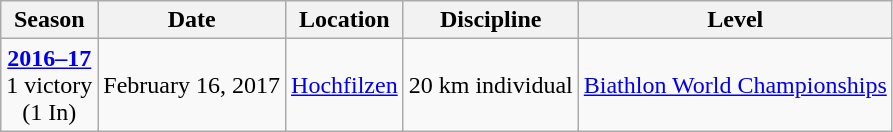<table class="wikitable">
<tr>
<th>Season</th>
<th>Date</th>
<th>Location</th>
<th>Discipline</th>
<th>Level</th>
</tr>
<tr>
<td rowspan="1" style="text-align:center;"><strong><a href='#'>2016–17</a></strong> <br> 1 victory <br> (1 In)</td>
<td>February 16, 2017</td>
<td> <a href='#'>Hochfilzen</a></td>
<td>20 km individual</td>
<td><a href='#'>Biathlon World Championships</a></td>
</tr>
</table>
